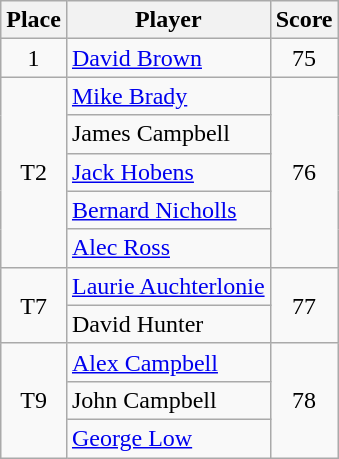<table class=wikitable>
<tr>
<th>Place</th>
<th>Player</th>
<th>Score</th>
</tr>
<tr>
<td align=center>1</td>
<td> <a href='#'>David Brown</a></td>
<td align=center>75</td>
</tr>
<tr>
<td rowspan=5 align=center>T2</td>
<td> <a href='#'>Mike Brady</a></td>
<td align=center rowspan=5>76</td>
</tr>
<tr>
<td> James Campbell</td>
</tr>
<tr>
<td> <a href='#'>Jack Hobens</a></td>
</tr>
<tr>
<td> <a href='#'>Bernard Nicholls</a></td>
</tr>
<tr>
<td> <a href='#'>Alec Ross</a></td>
</tr>
<tr>
<td rowspan=2 align=center>T7</td>
<td> <a href='#'>Laurie Auchterlonie</a></td>
<td align=center rowspan=2>77</td>
</tr>
<tr>
<td>David Hunter</td>
</tr>
<tr>
<td rowspan=3 align=center>T9</td>
<td> <a href='#'>Alex Campbell</a></td>
<td align=center rowspan=3>78</td>
</tr>
<tr>
<td>John Campbell</td>
</tr>
<tr>
<td> <a href='#'>George Low</a></td>
</tr>
</table>
